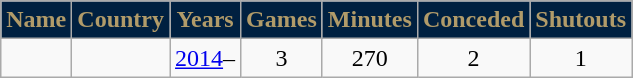<table class="wikitable sortable" style="text-align:center;">
<tr>
<th style="background:#002040; color:#B19B69;" scope="col">Name</th>
<th style="background:#002040; color:#B19B69;" scope="col">Country</th>
<th style="background:#002040; color:#B19B69;" scope="col">Years</th>
<th style="background:#002040; color:#B19B69;" scope="col">Games</th>
<th style="background:#002040; color:#B19B69;" scope="col">Minutes</th>
<th style="background:#002040; color:#B19B69;" scope="col">Conceded</th>
<th style="background:#002040; color:#B19B69;" scope="col">Shutouts</th>
</tr>
<tr>
<td align=left></td>
<td align=left></td>
<td><a href='#'>2014</a>–</td>
<td>3</td>
<td>270</td>
<td>2</td>
<td>1</td>
</tr>
</table>
